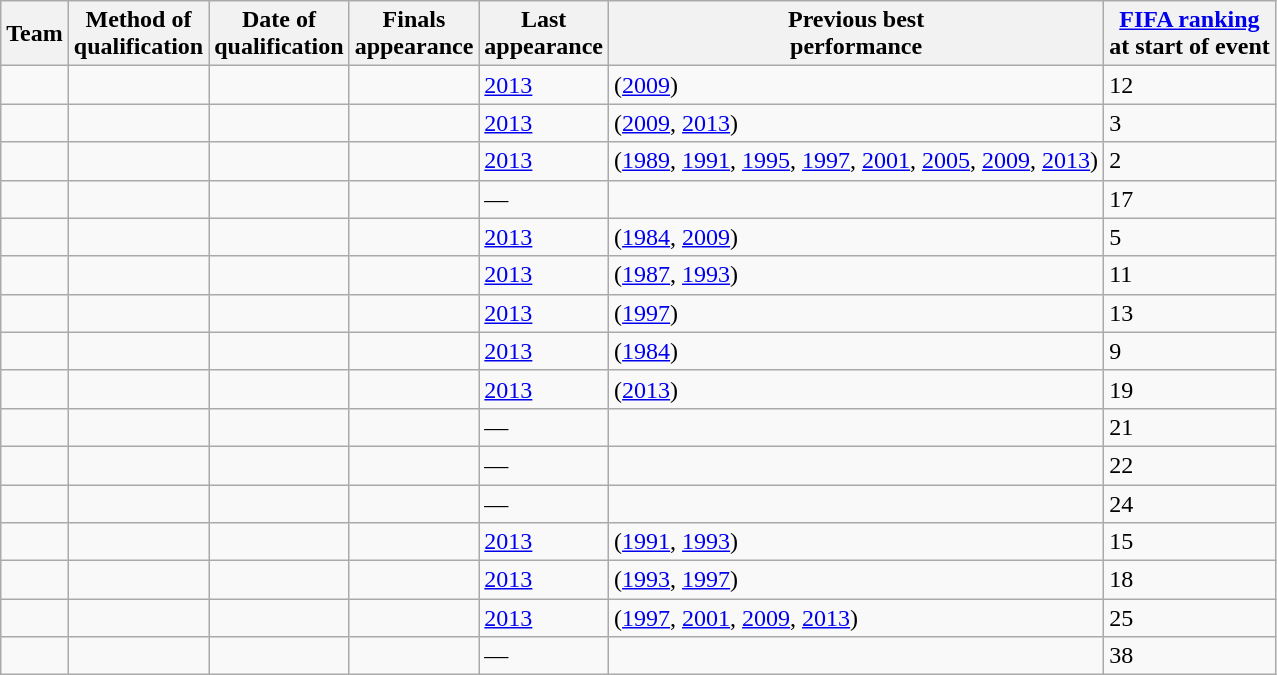<table class="wikitable sortable" style="text-align: left;">
<tr>
<th>Team</th>
<th>Method of<br>qualification</th>
<th>Date of<br>qualification</th>
<th>Finals<br>appearance</th>
<th>Last<br>appearance</th>
<th>Previous best<br>performance</th>
<th><a href='#'>FIFA ranking</a><br>at start of event</th>
</tr>
<tr>
<td></td>
<td></td>
<td></td>
<td></td>
<td><a href='#'>2013</a></td>
<td> (<a href='#'>2009</a>)</td>
<td>12</td>
</tr>
<tr>
<td></td>
<td></td>
<td></td>
<td></td>
<td><a href='#'>2013</a></td>
<td> (<a href='#'>2009</a>, <a href='#'>2013</a>)</td>
<td>3</td>
</tr>
<tr>
<td></td>
<td></td>
<td></td>
<td></td>
<td><a href='#'>2013</a></td>
<td> (<a href='#'>1989</a>, <a href='#'>1991</a>, <a href='#'>1995</a>, <a href='#'>1997</a>, <a href='#'>2001</a>, <a href='#'>2005</a>, <a href='#'>2009</a>, <a href='#'>2013</a>)</td>
<td>2</td>
</tr>
<tr>
<td></td>
<td></td>
<td></td>
<td></td>
<td>—</td>
<td></td>
<td>17</td>
</tr>
<tr>
<td></td>
<td></td>
<td></td>
<td></td>
<td><a href='#'>2013</a></td>
<td> (<a href='#'>1984</a>, <a href='#'>2009</a>)</td>
<td>5</td>
</tr>
<tr>
<td></td>
<td></td>
<td></td>
<td></td>
<td><a href='#'>2013</a></td>
<td> (<a href='#'>1987</a>, <a href='#'>1993</a>)</td>
<td>11</td>
</tr>
<tr>
<td></td>
<td></td>
<td></td>
<td></td>
<td><a href='#'>2013</a></td>
<td> (<a href='#'>1997</a>)</td>
<td>13</td>
</tr>
<tr>
<td></td>
<td></td>
<td></td>
<td></td>
<td><a href='#'>2013</a></td>
<td> (<a href='#'>1984</a>)</td>
<td>9</td>
</tr>
<tr>
<td></td>
<td></td>
<td></td>
<td></td>
<td><a href='#'>2013</a></td>
<td> (<a href='#'>2013</a>)</td>
<td>19</td>
</tr>
<tr>
<td></td>
<td></td>
<td></td>
<td></td>
<td>—</td>
<td></td>
<td>21</td>
</tr>
<tr>
<td></td>
<td></td>
<td></td>
<td></td>
<td>—</td>
<td></td>
<td>22</td>
</tr>
<tr>
<td></td>
<td></td>
<td></td>
<td></td>
<td>—</td>
<td></td>
<td>24</td>
</tr>
<tr>
<td></td>
<td></td>
<td></td>
<td></td>
<td><a href='#'>2013</a></td>
<td> (<a href='#'>1991</a>, <a href='#'>1993</a>)</td>
<td>15</td>
</tr>
<tr>
<td></td>
<td></td>
<td></td>
<td></td>
<td><a href='#'>2013</a></td>
<td> (<a href='#'>1993</a>, <a href='#'>1997</a>)</td>
<td>18</td>
</tr>
<tr>
<td></td>
<td></td>
<td></td>
<td></td>
<td><a href='#'>2013</a></td>
<td> (<a href='#'>1997</a>, <a href='#'>2001</a>, <a href='#'>2009</a>, <a href='#'>2013</a>)</td>
<td>25</td>
</tr>
<tr>
<td></td>
<td></td>
<td></td>
<td></td>
<td>—</td>
<td></td>
<td>38</td>
</tr>
</table>
